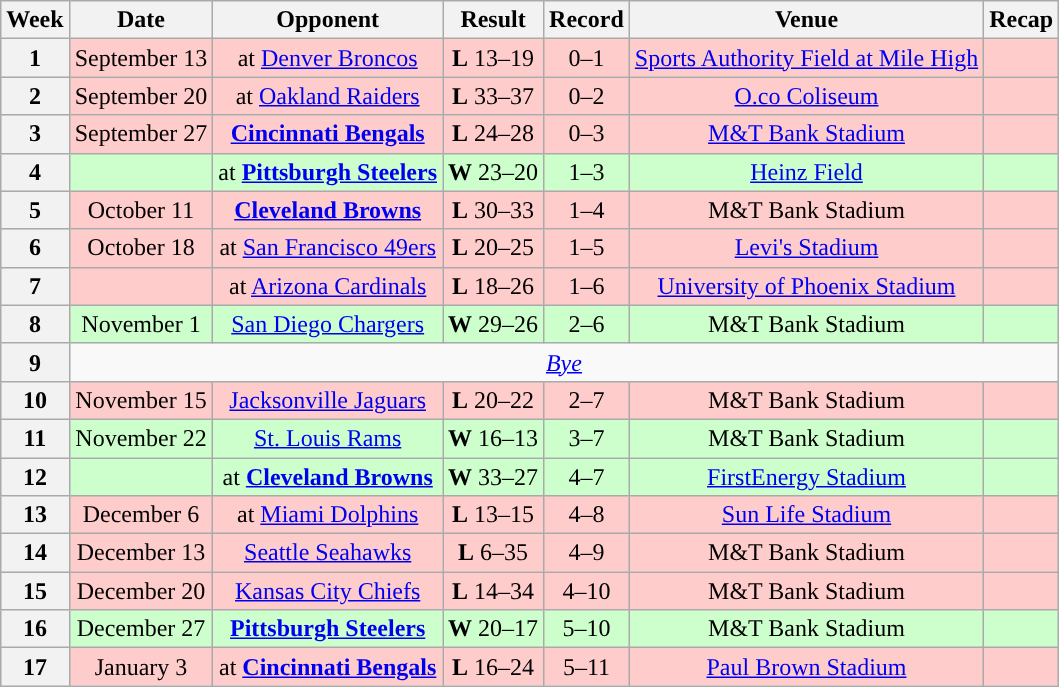<table class="wikitable" style="text-align:center">
<tr>
<th>Week</th>
<th>Date</th>
<th>Opponent</th>
<th>Result</th>
<th>Record</th>
<th>Venue</th>
<th>Recap</th>
</tr>
<tr style="background:#fcc">
<th>1</th>
<td>September 13</td>
<td>at <a href='#'>Denver Broncos</a></td>
<td><strong>L</strong> 13–19</td>
<td>0–1</td>
<td><a href='#'>Sports Authority Field at Mile High</a></td>
<td></td>
</tr>
<tr style="background:#fcc">
<th>2</th>
<td>September 20</td>
<td>at <a href='#'>Oakland Raiders</a></td>
<td><strong>L</strong> 33–37</td>
<td>0–2</td>
<td><a href='#'>O.co Coliseum</a></td>
<td></td>
</tr>
<tr style="background:#fcc">
<th>3</th>
<td>September 27</td>
<td><strong><a href='#'>Cincinnati Bengals</a></strong></td>
<td><strong>L</strong> 24–28</td>
<td>0–3</td>
<td><a href='#'>M&T Bank Stadium</a></td>
<td></td>
</tr>
<tr style="background:#cfc">
<th>4</th>
<td></td>
<td>at <strong><a href='#'>Pittsburgh Steelers</a></strong></td>
<td><strong>W</strong> 23–20 </td>
<td>1–3</td>
<td><a href='#'>Heinz Field</a></td>
<td></td>
</tr>
<tr style="background:#fcc">
<th>5</th>
<td>October 11</td>
<td><strong><a href='#'>Cleveland Browns</a></strong></td>
<td><strong>L</strong> 30–33 </td>
<td>1–4</td>
<td>M&T Bank Stadium</td>
<td></td>
</tr>
<tr style="background:#fcc">
<th>6</th>
<td>October 18</td>
<td>at <a href='#'>San Francisco 49ers</a></td>
<td><strong>L</strong> 20–25</td>
<td>1–5</td>
<td><a href='#'>Levi's Stadium</a></td>
<td></td>
</tr>
<tr style="background:#fcc">
<th>7</th>
<td></td>
<td>at <a href='#'>Arizona Cardinals</a></td>
<td><strong>L</strong> 18–26</td>
<td>1–6</td>
<td><a href='#'>University of Phoenix Stadium</a></td>
<td></td>
</tr>
<tr style="background:#cfc">
<th>8</th>
<td>November 1</td>
<td><a href='#'>San Diego Chargers</a></td>
<td><strong>W</strong> 29–26</td>
<td>2–6</td>
<td>M&T Bank Stadium</td>
<td></td>
</tr>
<tr>
<th>9</th>
<td colspan=8><em><a href='#'>Bye</a></em></td>
</tr>
<tr style="background:#fcc">
<th>10</th>
<td>November 15</td>
<td><a href='#'>Jacksonville Jaguars</a></td>
<td><strong>L</strong> 20–22</td>
<td>2–7</td>
<td>M&T Bank Stadium</td>
<td></td>
</tr>
<tr style="background:#cfc">
<th>11</th>
<td>November 22</td>
<td><a href='#'>St. Louis Rams</a></td>
<td><strong>W</strong> 16–13</td>
<td>3–7</td>
<td>M&T Bank Stadium</td>
<td></td>
</tr>
<tr style="background:#cfc">
<th>12</th>
<td></td>
<td>at <strong><a href='#'>Cleveland Browns</a></strong></td>
<td><strong>W</strong> 33–27</td>
<td>4–7</td>
<td><a href='#'>FirstEnergy Stadium</a></td>
<td></td>
</tr>
<tr style="background:#fcc">
<th>13</th>
<td>December 6</td>
<td>at <a href='#'>Miami Dolphins</a></td>
<td><strong>L</strong> 13–15</td>
<td>4–8</td>
<td><a href='#'>Sun Life Stadium</a></td>
<td></td>
</tr>
<tr style="background:#fcc">
<th>14</th>
<td>December 13</td>
<td><a href='#'>Seattle Seahawks</a></td>
<td><strong>L</strong> 6–35</td>
<td>4–9</td>
<td>M&T Bank Stadium</td>
<td></td>
</tr>
<tr style="background:#fcc">
<th>15</th>
<td>December 20</td>
<td><a href='#'>Kansas City Chiefs</a></td>
<td><strong>L</strong> 14–34</td>
<td>4–10</td>
<td>M&T Bank Stadium</td>
<td></td>
</tr>
<tr style="background:#cfc">
<th>16</th>
<td>December 27</td>
<td><strong><a href='#'>Pittsburgh Steelers</a></strong></td>
<td><strong>W</strong> 20–17</td>
<td>5–10</td>
<td>M&T Bank Stadium</td>
<td></td>
</tr>
<tr style="background:#fcc">
<th>17</th>
<td>January 3</td>
<td>at <strong><a href='#'>Cincinnati Bengals</a></strong></td>
<td><strong>L</strong> 16–24</td>
<td>5–11</td>
<td><a href='#'>Paul Brown Stadium</a></td>
<td></td>
</tr>
</table>
